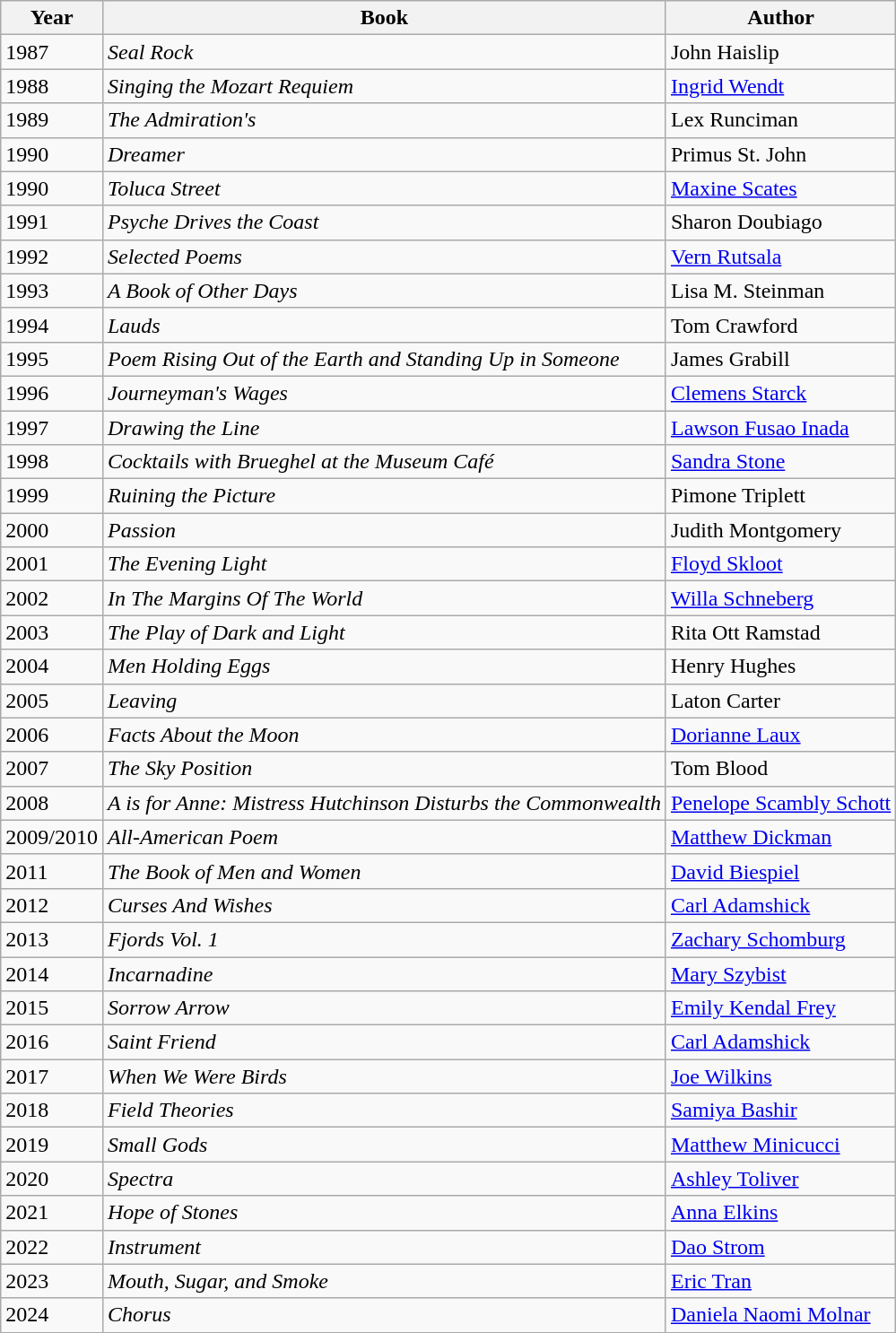<table class="wikitable sortable">
<tr>
<th>Year</th>
<th>Book</th>
<th>Author</th>
</tr>
<tr>
<td>1987</td>
<td><em>Seal Rock</em></td>
<td>John Haislip</td>
</tr>
<tr>
<td>1988</td>
<td><em>Singing the Mozart Requiem</em></td>
<td><a href='#'>Ingrid Wendt</a></td>
</tr>
<tr>
<td>1989</td>
<td><em>The Admiration's</em></td>
<td>Lex Runciman</td>
</tr>
<tr>
<td>1990</td>
<td><em>Dreamer</em></td>
<td>Primus St. John</td>
</tr>
<tr>
<td>1990</td>
<td><em>Toluca Street</em></td>
<td><a href='#'>Maxine Scates</a></td>
</tr>
<tr>
<td>1991</td>
<td><em>Psyche Drives the Coast</em></td>
<td>Sharon Doubiago</td>
</tr>
<tr>
<td>1992</td>
<td><em>Selected Poems</em></td>
<td><a href='#'>Vern Rutsala</a></td>
</tr>
<tr>
<td>1993</td>
<td><em>A Book of Other Days</em></td>
<td>Lisa M. Steinman</td>
</tr>
<tr>
<td>1994</td>
<td><em>Lauds</em></td>
<td>Tom Crawford</td>
</tr>
<tr>
<td>1995</td>
<td><em>Poem Rising Out of the Earth and Standing Up in Someone</em></td>
<td>James Grabill</td>
</tr>
<tr>
<td>1996</td>
<td><em>Journeyman's Wages</em></td>
<td><a href='#'>Clemens Starck</a></td>
</tr>
<tr>
<td>1997</td>
<td><em>Drawing the Line</em></td>
<td><a href='#'>Lawson Fusao Inada</a></td>
</tr>
<tr>
<td>1998</td>
<td><em>Cocktails with Brueghel at the Museum Café</em></td>
<td><a href='#'>Sandra Stone</a></td>
</tr>
<tr>
<td>1999</td>
<td><em>Ruining the Picture</em></td>
<td>Pimone Triplett</td>
</tr>
<tr>
<td>2000</td>
<td><em>Passion </em></td>
<td>Judith Montgomery</td>
</tr>
<tr>
<td>2001</td>
<td><em>The Evening Light</em></td>
<td><a href='#'>Floyd Skloot</a></td>
</tr>
<tr>
<td>2002</td>
<td><em>In The Margins Of The World</em></td>
<td><a href='#'>Willa Schneberg</a></td>
</tr>
<tr>
<td>2003</td>
<td><em>The Play of Dark and Light</em></td>
<td>Rita Ott Ramstad</td>
</tr>
<tr>
<td>2004</td>
<td><em>Men Holding Eggs</em></td>
<td>Henry Hughes</td>
</tr>
<tr>
<td>2005</td>
<td><em>Leaving</em></td>
<td>Laton Carter</td>
</tr>
<tr>
<td>2006</td>
<td><em>Facts About the Moon</em></td>
<td><a href='#'>Dorianne Laux</a></td>
</tr>
<tr>
<td>2007</td>
<td><em>The Sky Position</em></td>
<td>Tom Blood</td>
</tr>
<tr>
<td>2008</td>
<td><em>A is for Anne: Mistress Hutchinson Disturbs the Commonwealth</em></td>
<td><a href='#'>Penelope Scambly Schott</a></td>
</tr>
<tr>
<td>2009/2010</td>
<td><em>All-American Poem</em></td>
<td><a href='#'>Matthew Dickman</a></td>
</tr>
<tr>
<td>2011</td>
<td><em>The Book of Men and Women</em></td>
<td><a href='#'>David Biespiel</a></td>
</tr>
<tr>
<td>2012</td>
<td><em>Curses And Wishes</em></td>
<td><a href='#'>Carl Adamshick</a></td>
</tr>
<tr>
<td>2013</td>
<td><em>Fjords Vol. 1</em></td>
<td><a href='#'>Zachary Schomburg</a></td>
</tr>
<tr>
<td>2014</td>
<td><em>Incarnadine</em></td>
<td><a href='#'>Mary Szybist</a></td>
</tr>
<tr>
<td>2015</td>
<td><em>Sorrow Arrow</em></td>
<td><a href='#'>Emily Kendal Frey</a></td>
</tr>
<tr>
<td>2016</td>
<td><em>Saint Friend</em></td>
<td><a href='#'>Carl Adamshick</a></td>
</tr>
<tr>
<td>2017</td>
<td><em>When We Were Birds</em></td>
<td><a href='#'>Joe Wilkins</a></td>
</tr>
<tr>
<td>2018</td>
<td><em>Field Theories</em></td>
<td><a href='#'>Samiya Bashir</a></td>
</tr>
<tr>
<td>2019</td>
<td><em>Small Gods</em></td>
<td><a href='#'>Matthew Minicucci</a></td>
</tr>
<tr>
<td>2020</td>
<td><em>Spectra</em></td>
<td><a href='#'>Ashley Toliver</a></td>
</tr>
<tr>
<td>2021</td>
<td><em>Hope of Stones</em></td>
<td><a href='#'>Anna Elkins</a></td>
</tr>
<tr>
<td>2022</td>
<td><em>Instrument</em></td>
<td><a href='#'>Dao Strom</a></td>
</tr>
<tr>
<td>2023</td>
<td><em>Mouth, Sugar, and Smoke</em></td>
<td><a href='#'>Eric Tran</a></td>
</tr>
<tr>
<td>2024</td>
<td><em>Chorus</em></td>
<td><a href='#'>Daniela Naomi Molnar</a></td>
</tr>
<tr>
</tr>
</table>
